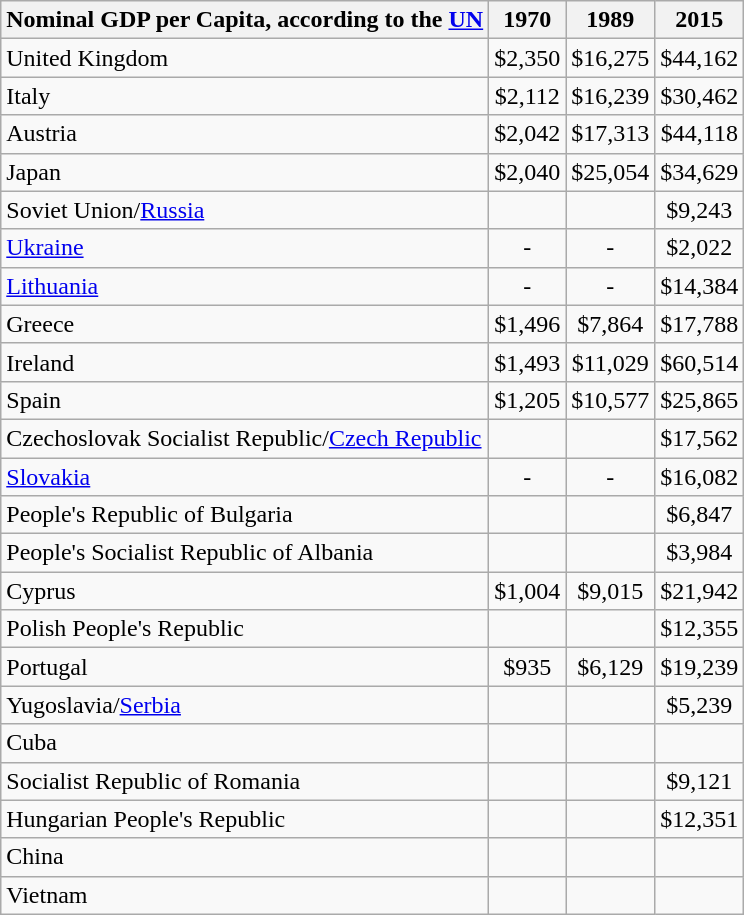<table class="wikitable sortable" style="text-align: left">
<tr ">
<th>Nominal GDP per Capita, according to the <a href='#'>UN</a></th>
<th>1970</th>
<th>1989</th>
<th>2015</th>
</tr>
<tr style="text-align:center;">
<td style="text-align:left;">United Kingdom</td>
<td>$2,350</td>
<td>$16,275</td>
<td>$44,162</td>
</tr>
<tr style="text-align:center;">
<td style="text-align:left;">Italy</td>
<td>$2,112</td>
<td>$16,239</td>
<td>$30,462</td>
</tr>
<tr style="text-align:center;">
<td style="text-align:left;">Austria</td>
<td>$2,042</td>
<td>$17,313</td>
<td>$44,118</td>
</tr>
<tr style="text-align:center;">
<td style="text-align:left;">Japan</td>
<td>$2,040</td>
<td>$25,054</td>
<td>$34,629</td>
</tr>
<tr style="text-align:center;">
<td style="text-align:left;">Soviet Union/<a href='#'>Russia</a></td>
<td></td>
<td></td>
<td>$9,243</td>
</tr>
<tr style="text-align:center;">
<td style="text-align:left;"><a href='#'>Ukraine</a></td>
<td>-</td>
<td>-</td>
<td>$2,022</td>
</tr>
<tr style="text-align:center;">
<td style="text-align:left;"><a href='#'>Lithuania</a></td>
<td>-</td>
<td>-</td>
<td>$14,384</td>
</tr>
<tr style="text-align:center;">
<td style="text-align:left;">Greece</td>
<td>$1,496</td>
<td>$7,864</td>
<td>$17,788</td>
</tr>
<tr style="text-align:center;">
<td style="text-align:left;">Ireland</td>
<td>$1,493</td>
<td>$11,029</td>
<td>$60,514</td>
</tr>
<tr style="text-align:center;">
<td style="text-align:left;">Spain</td>
<td>$1,205</td>
<td>$10,577</td>
<td>$25,865</td>
</tr>
<tr style="text-align:center;">
<td style="text-align:left;">Czechoslovak Socialist Republic/<a href='#'>Czech Republic</a></td>
<td></td>
<td></td>
<td>$17,562</td>
</tr>
<tr style="text-align:center;">
<td style="text-align:left;"><a href='#'>Slovakia</a></td>
<td>-</td>
<td>-</td>
<td>$16,082</td>
</tr>
<tr style="text-align:center;">
<td style="text-align:left;">People's Republic of Bulgaria</td>
<td></td>
<td></td>
<td>$6,847</td>
</tr>
<tr style="text-align:center;">
<td style="text-align:left;">People's Socialist Republic of Albania</td>
<td></td>
<td></td>
<td>$3,984</td>
</tr>
<tr style="text-align:center;">
<td style="text-align:left;">Cyprus</td>
<td>$1,004</td>
<td>$9,015</td>
<td>$21,942</td>
</tr>
<tr style="text-align:center;">
<td style="text-align:left;">Polish People's Republic</td>
<td></td>
<td></td>
<td>$12,355</td>
</tr>
<tr style="text-align:center;">
<td style="text-align:left;">Portugal</td>
<td>$935</td>
<td>$6,129</td>
<td>$19,239</td>
</tr>
<tr style="text-align:center;">
<td style="text-align:left;">Yugoslavia/<a href='#'>Serbia</a></td>
<td></td>
<td></td>
<td>$5,239</td>
</tr>
<tr style="text-align:center;">
<td style="text-align:left;">Cuba</td>
<td></td>
<td></td>
<td></td>
</tr>
<tr style="text-align:center;">
<td style="text-align:left;">Socialist Republic of Romania</td>
<td></td>
<td></td>
<td>$9,121</td>
</tr>
<tr style="text-align:center;">
<td style="text-align:left;">Hungarian People's Republic</td>
<td></td>
<td></td>
<td>$12,351</td>
</tr>
<tr style="text-align:center;">
<td style="text-align:left;">China</td>
<td></td>
<td></td>
<td></td>
</tr>
<tr style="text-align:center;">
<td style="text-align:left;">Vietnam</td>
<td></td>
<td></td>
<td></td>
</tr>
</table>
